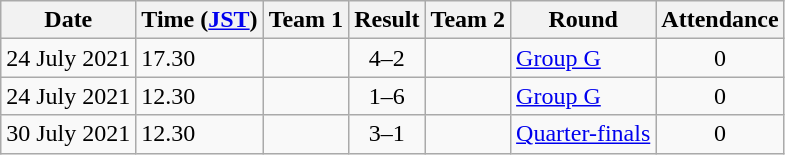<table class="wikitable">
<tr>
<th>Date</th>
<th>Time (<a href='#'>JST</a>)</th>
<th>Team 1</th>
<th>Result</th>
<th>Team 2</th>
<th>Round</th>
<th>Attendance</th>
</tr>
<tr>
<td>24 July 2021</td>
<td>17.30</td>
<td></td>
<td style="text-align:center;">4–2</td>
<td></td>
<td><a href='#'>Group G</a></td>
<td style="text-align:center;">0</td>
</tr>
<tr>
<td>24 July 2021</td>
<td>12.30</td>
<td></td>
<td style="text-align:center;">1–6</td>
<td></td>
<td><a href='#'>Group G</a></td>
<td style="text-align:center;">0</td>
</tr>
<tr>
<td>30 July 2021</td>
<td>12.30</td>
<td></td>
<td style="text-align:center;">3–1</td>
<td></td>
<td><a href='#'>Quarter-finals</a></td>
<td style="text-align:center;">0</td>
</tr>
</table>
